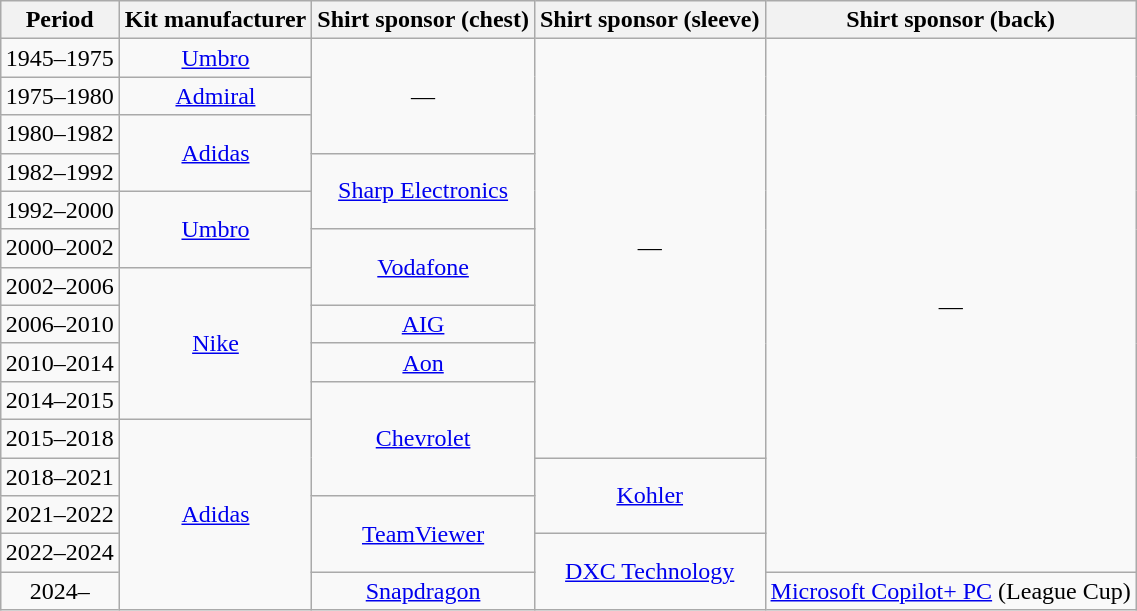<table class="wikitable" style="text-align:center;margin-left:1em;float:right">
<tr>
<th scope="col">Period</th>
<th scope="col">Kit manufacturer</th>
<th scope="col">Shirt sponsor (chest)</th>
<th scope="col">Shirt sponsor (sleeve)</th>
<th scope="col">Shirt sponsor (back)</th>
</tr>
<tr>
<td>1945–1975</td>
<td><a href='#'>Umbro</a></td>
<td rowspan="3">—</td>
<td rowspan="11">—</td>
<td rowspan="14">—</td>
</tr>
<tr>
<td>1975–1980</td>
<td><a href='#'>Admiral</a></td>
</tr>
<tr>
<td>1980–1982</td>
<td rowspan="2"><a href='#'>Adidas</a></td>
</tr>
<tr>
<td>1982–1992</td>
<td rowspan="2"><a href='#'>Sharp Electronics</a></td>
</tr>
<tr>
<td>1992–2000</td>
<td rowspan="2"><a href='#'>Umbro</a></td>
</tr>
<tr>
<td>2000–2002</td>
<td rowspan="2"><a href='#'>Vodafone</a></td>
</tr>
<tr>
<td>2002–2006</td>
<td rowspan="4"><a href='#'>Nike</a></td>
</tr>
<tr>
<td>2006–2010</td>
<td><a href='#'>AIG</a></td>
</tr>
<tr>
<td>2010–2014</td>
<td><a href='#'>Aon</a></td>
</tr>
<tr>
<td>2014–2015</td>
<td rowspan="3"><a href='#'>Chevrolet</a></td>
</tr>
<tr>
<td>2015–2018</td>
<td rowspan="5"><a href='#'>Adidas</a></td>
</tr>
<tr>
<td>2018–2021</td>
<td rowspan="2"><a href='#'>Kohler</a></td>
</tr>
<tr>
<td>2021–2022</td>
<td rowspan=2><a href='#'>TeamViewer</a></td>
</tr>
<tr>
<td>2022–2024</td>
<td rowspan="2"><a href='#'>DXC Technology</a></td>
</tr>
<tr>
<td>2024–</td>
<td><a href='#'>Snapdragon</a></td>
<td><a href='#'>Microsoft Copilot+ PC</a> (League Cup)</td>
</tr>
</table>
